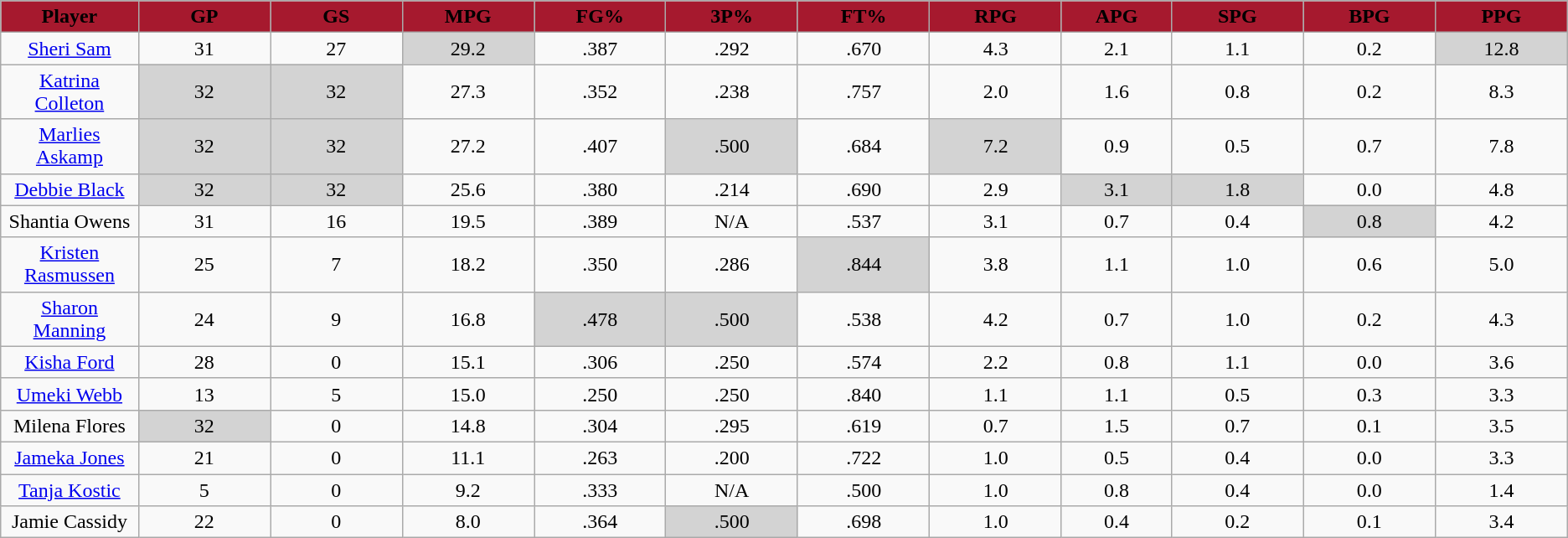<table class="wikitable sortable" style="text-align:center;">
<tr>
<th style="background: #A6192E" width="6%"><span>Player</span></th>
<th style="background: #A6192E" width="6%"><span>GP</span></th>
<th style="background: #A6192E" width="6%"><span>GS</span></th>
<th style="background: #A6192E" width="6%"><span>MPG</span></th>
<th style="background: #A6192E" width="6%"><span>FG%</span></th>
<th style="background: #A6192E" width="6%"><span>3P%</span></th>
<th style="background: #A6192E" width="6%"><span>FT%</span></th>
<th style="background: #A6192E" width="6%"><span>RPG</span></th>
<th style="background: #A6192E" width="5%"><span>APG</span></th>
<th style="background: #A6192E" width="6%"><span>SPG</span></th>
<th style="background: #A6192E" width="6%"><span>BPG</span></th>
<th style="background: #A6192E" width="6%"><span>PPG</span></th>
</tr>
<tr>
<td><a href='#'>Sheri Sam</a></td>
<td>31</td>
<td>27</td>
<td style="background:#D3D3D3;">29.2</td>
<td>.387</td>
<td>.292</td>
<td>.670</td>
<td>4.3</td>
<td>2.1</td>
<td>1.1</td>
<td>0.2</td>
<td style="background:#D3D3D3;">12.8</td>
</tr>
<tr>
<td><a href='#'>Katrina Colleton</a></td>
<td style="background:#D3D3D3;">32</td>
<td style="background:#D3D3D3;">32</td>
<td>27.3</td>
<td>.352</td>
<td>.238</td>
<td>.757</td>
<td>2.0</td>
<td>1.6</td>
<td>0.8</td>
<td>0.2</td>
<td>8.3</td>
</tr>
<tr>
<td><a href='#'>Marlies Askamp</a></td>
<td style="background:#D3D3D3;">32</td>
<td style="background:#D3D3D3;">32</td>
<td>27.2</td>
<td>.407</td>
<td style="background:#D3D3D3;">.500</td>
<td>.684</td>
<td style="background:#D3D3D3;">7.2</td>
<td>0.9</td>
<td>0.5</td>
<td>0.7</td>
<td>7.8</td>
</tr>
<tr>
<td><a href='#'>Debbie Black</a></td>
<td style="background:#D3D3D3;">32</td>
<td style="background:#D3D3D3;">32</td>
<td>25.6</td>
<td>.380</td>
<td>.214</td>
<td>.690</td>
<td>2.9</td>
<td style="background:#D3D3D3;">3.1</td>
<td style="background:#D3D3D3;">1.8</td>
<td>0.0</td>
<td>4.8</td>
</tr>
<tr>
<td>Shantia Owens</td>
<td>31</td>
<td>16</td>
<td>19.5</td>
<td>.389</td>
<td>N/A</td>
<td>.537</td>
<td>3.1</td>
<td>0.7</td>
<td>0.4</td>
<td style="background:#D3D3D3;">0.8</td>
<td>4.2</td>
</tr>
<tr>
<td><a href='#'>Kristen Rasmussen</a></td>
<td>25</td>
<td>7</td>
<td>18.2</td>
<td>.350</td>
<td>.286</td>
<td style="background:#D3D3D3;">.844</td>
<td>3.8</td>
<td>1.1</td>
<td>1.0</td>
<td>0.6</td>
<td>5.0</td>
</tr>
<tr>
<td><a href='#'>Sharon Manning</a></td>
<td>24</td>
<td>9</td>
<td>16.8</td>
<td style="background:#D3D3D3;">.478</td>
<td style="background:#D3D3D3;">.500</td>
<td>.538</td>
<td>4.2</td>
<td>0.7</td>
<td>1.0</td>
<td>0.2</td>
<td>4.3</td>
</tr>
<tr>
<td><a href='#'>Kisha Ford</a></td>
<td>28</td>
<td>0</td>
<td>15.1</td>
<td>.306</td>
<td>.250</td>
<td>.574</td>
<td>2.2</td>
<td>0.8</td>
<td>1.1</td>
<td>0.0</td>
<td>3.6</td>
</tr>
<tr>
<td><a href='#'>Umeki Webb</a></td>
<td>13</td>
<td>5</td>
<td>15.0</td>
<td>.250</td>
<td>.250</td>
<td>.840</td>
<td>1.1</td>
<td>1.1</td>
<td>0.5</td>
<td>0.3</td>
<td>3.3</td>
</tr>
<tr>
<td>Milena Flores</td>
<td style="background:#D3D3D3;">32</td>
<td>0</td>
<td>14.8</td>
<td>.304</td>
<td>.295</td>
<td>.619</td>
<td>0.7</td>
<td>1.5</td>
<td>0.7</td>
<td>0.1</td>
<td>3.5</td>
</tr>
<tr>
<td><a href='#'>Jameka Jones</a></td>
<td>21</td>
<td>0</td>
<td>11.1</td>
<td>.263</td>
<td>.200</td>
<td>.722</td>
<td>1.0</td>
<td>0.5</td>
<td>0.4</td>
<td>0.0</td>
<td>3.3</td>
</tr>
<tr>
<td><a href='#'>Tanja Kostic</a></td>
<td>5</td>
<td>0</td>
<td>9.2</td>
<td>.333</td>
<td>N/A</td>
<td>.500</td>
<td>1.0</td>
<td>0.8</td>
<td>0.4</td>
<td>0.0</td>
<td>1.4</td>
</tr>
<tr>
<td>Jamie Cassidy</td>
<td>22</td>
<td>0</td>
<td>8.0</td>
<td>.364</td>
<td style="background:#D3D3D3;">.500</td>
<td>.698</td>
<td>1.0</td>
<td>0.4</td>
<td>0.2</td>
<td>0.1</td>
<td>3.4</td>
</tr>
</table>
